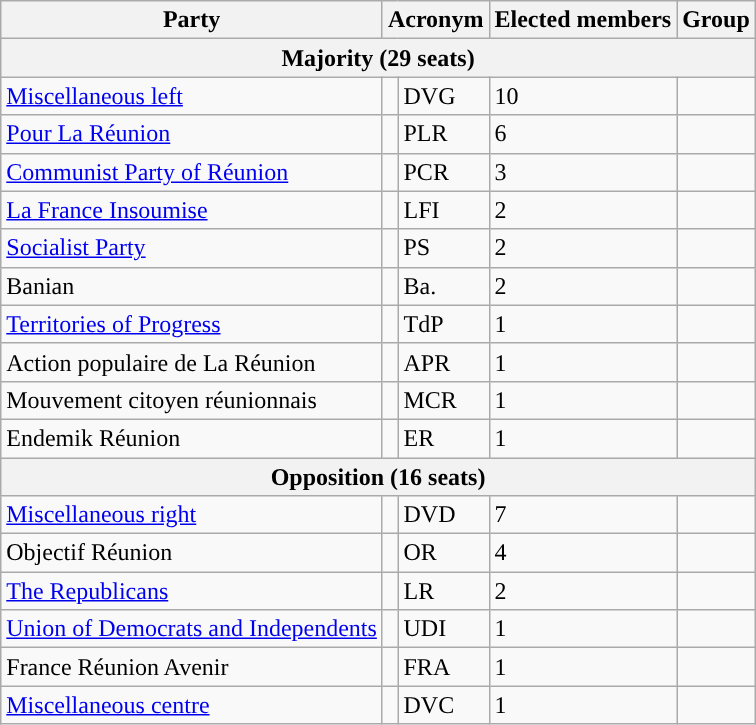<table class="wikitable">
<tr>
<th>Party</th>
<th colspan="2">Acronym</th>
<th>Elected members</th>
<th>Group</th>
</tr>
<tr>
<th colspan="5"><strong>Majority (29 seats)</strong></th>
</tr>
<tr>
<td><a href='#'>Miscellaneous left</a></td>
<td style="background:"></td>
<td>DVG</td>
<td>10</td>
<td></td>
</tr>
<tr>
<td><a href='#'>Pour La Réunion</a></td>
<td style="background:"></td>
<td>PLR</td>
<td>6</td>
<td></td>
</tr>
<tr>
<td><a href='#'>Communist Party of Réunion</a></td>
<td style="background:"></td>
<td>PCR</td>
<td>3</td>
<td></td>
</tr>
<tr>
<td><a href='#'>La France Insoumise</a></td>
<td style="background:"></td>
<td>LFI</td>
<td>2</td>
<td></td>
</tr>
<tr>
<td><a href='#'>Socialist Party</a></td>
<td style="background:"></td>
<td>PS</td>
<td>2</td>
<td></td>
</tr>
<tr>
<td>Banian</td>
<td style="background:"></td>
<td>Ba.</td>
<td>2</td>
<td></td>
</tr>
<tr>
<td><a href='#'>Territories of Progress</a></td>
<td style="background:"></td>
<td>TdP</td>
<td>1</td>
<td></td>
</tr>
<tr>
<td>Action populaire de La Réunion</td>
<td style="background:"></td>
<td>APR</td>
<td>1</td>
<td></td>
</tr>
<tr>
<td>Mouvement citoyen réunionnais</td>
<td style="background:"></td>
<td>MCR</td>
<td>1</td>
<td></td>
</tr>
<tr>
<td>Endemik Réunion</td>
<td style="background:"></td>
<td>ER</td>
<td>1</td>
<td></td>
</tr>
<tr>
<th colspan="5"><strong>Opposition</strong> (16 seats)</th>
</tr>
<tr>
<td><a href='#'>Miscellaneous right</a></td>
<td style="background:"></td>
<td>DVD</td>
<td>7</td>
<td></td>
</tr>
<tr>
<td>Objectif Réunion</td>
<td style="background:"></td>
<td>OR</td>
<td>4</td>
<td></td>
</tr>
<tr>
<td><a href='#'>The Republicans</a></td>
<td style="background:"></td>
<td>LR</td>
<td>2</td>
<td></td>
</tr>
<tr>
<td><a href='#'>Union of Democrats and Independents</a></td>
<td style="background:"></td>
<td>UDI</td>
<td>1</td>
<td></td>
</tr>
<tr>
<td>France Réunion Avenir</td>
<td style="background:"></td>
<td>FRA</td>
<td>1</td>
<td></td>
</tr>
<tr>
<td><a href='#'>Miscellaneous centre</a></td>
<td style="background:"></td>
<td>DVC</td>
<td>1</td>
<td></td>
</tr>
</table>
